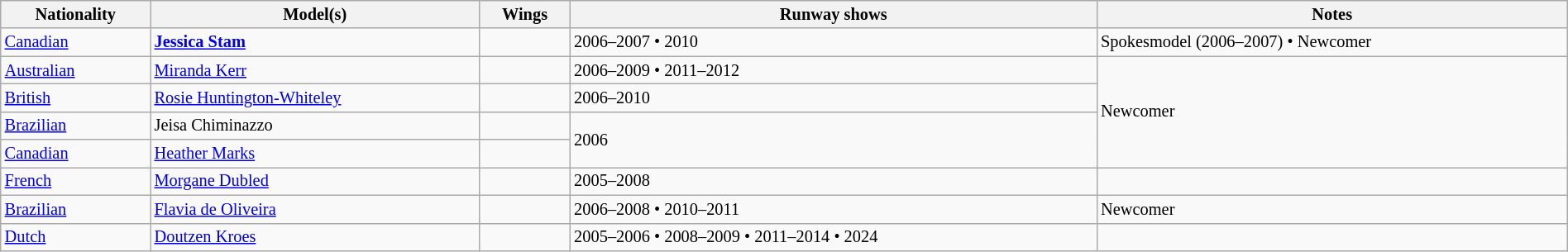<table class="wikitable" style="font-size:85%; width:100%;">
<tr>
<th>Nationality</th>
<th>Model(s)</th>
<th>Wings</th>
<th>Runway shows</th>
<th>Notes</th>
</tr>
<tr>
<td> <a href='#'>Canadian</a></td>
<td><strong><a href='#'>Jessica Stam</a></strong></td>
<td></td>
<td>2006–2007 • 2010</td>
<td> Spokesmodel (2006–2007) • Newcomer</td>
</tr>
<tr>
<td> <a href='#'>Australian</a></td>
<td><a href='#'>Miranda Kerr</a></td>
<td></td>
<td>2006–2009 • 2011–2012</td>
<td rowspan="4">Newcomer</td>
</tr>
<tr>
<td> <a href='#'>British</a></td>
<td><a href='#'>Rosie Huntington-Whiteley</a></td>
<td></td>
<td>2006–2010</td>
</tr>
<tr>
<td> <a href='#'>Brazilian</a></td>
<td>Jeisa Chiminazzo</td>
<td></td>
<td rowspan="2">2006</td>
</tr>
<tr>
<td> <a href='#'>Canadian</a></td>
<td><a href='#'>Heather Marks</a></td>
<td></td>
</tr>
<tr>
<td> <a href='#'>French</a></td>
<td><a href='#'>Morgane Dubled</a></td>
<td></td>
<td>2005–2008</td>
<td></td>
</tr>
<tr>
<td> <a href='#'>Brazilian</a></td>
<td><a href='#'>Flavia de Oliveira</a></td>
<td></td>
<td>2006–2008 • 2010–2011</td>
<td>Newcomer</td>
</tr>
<tr>
<td> <a href='#'>Dutch</a></td>
<td><a href='#'>Doutzen Kroes</a></td>
<td align="center"></td>
<td>2005–2006 • 2008–2009 • 2011–2014 • 2024</td>
<td></td>
</tr>
</table>
